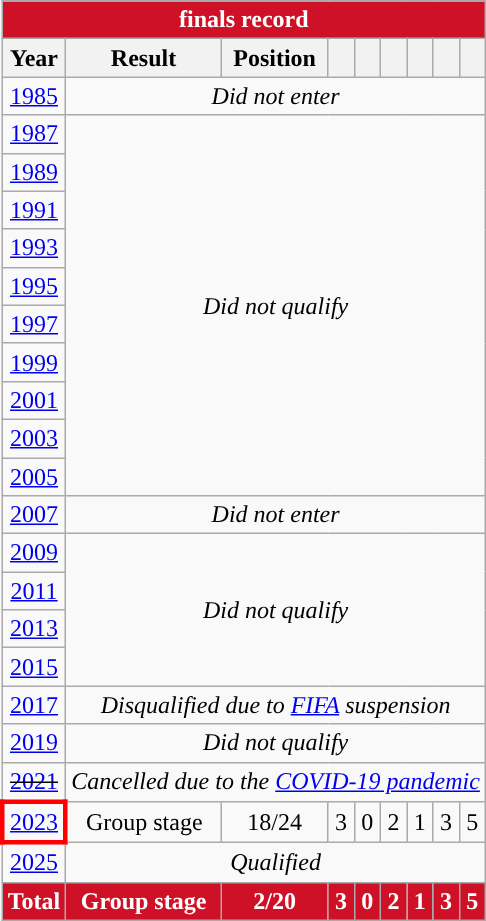<table class="wikitable" style="text-align: center;">
<tr>
<th colspan=9 style="background: #CE1126; color: #FFFFFF;"><a href='#'></a> finals record</th>
</tr>
<tr>
<th>Year</th>
<th>Result</th>
<th>Position</th>
<th></th>
<th></th>
<th></th>
<th></th>
<th></th>
<th></th>
</tr>
<tr>
<td> <a href='#'>1985</a></td>
<td colspan=8><em>Did not enter</em></td>
</tr>
<tr>
<td> <a href='#'>1987</a></td>
<td colspan=8 rowspan=10><em>Did not qualify</em></td>
</tr>
<tr>
<td> <a href='#'>1989</a></td>
</tr>
<tr>
<td> <a href='#'>1991</a></td>
</tr>
<tr>
<td> <a href='#'>1993</a></td>
</tr>
<tr>
<td> <a href='#'>1995</a></td>
</tr>
<tr>
<td> <a href='#'>1997</a></td>
</tr>
<tr>
<td> <a href='#'>1999</a></td>
</tr>
<tr>
<td> <a href='#'>2001</a></td>
</tr>
<tr>
<td> <a href='#'>2003</a></td>
</tr>
<tr>
<td> <a href='#'>2005</a></td>
</tr>
<tr>
<td> <a href='#'>2007</a></td>
<td colspan=8><em>Did not enter</em></td>
</tr>
<tr>
<td> <a href='#'>2009</a></td>
<td colspan=8 rowspan=4><em>Did not qualify</em></td>
</tr>
<tr>
<td> <a href='#'>2011</a></td>
</tr>
<tr>
<td> <a href='#'>2013</a></td>
</tr>
<tr>
<td> <a href='#'>2015</a></td>
</tr>
<tr>
<td> <a href='#'>2017</a></td>
<td colspan=8><em>Disqualified due to <a href='#'>FIFA</a> suspension</em></td>
</tr>
<tr>
<td> <a href='#'>2019</a></td>
<td colspan=8><em>Did not qualify</em></td>
</tr>
<tr>
<td> <s><a href='#'>2021</a></s></td>
<td colspan=8><em>Cancelled due to the <a href='#'>COVID-19 pandemic</a></em></td>
</tr>
<tr>
<td style="border: 3px solid red"> <a href='#'>2023</a></td>
<td>Group stage</td>
<td>18/24</td>
<td>3</td>
<td>0</td>
<td>2</td>
<td>1</td>
<td>3</td>
<td>5</td>
</tr>
<tr>
<td> <a href='#'>2025</a></td>
<td colspan=8><em>Qualified</em></td>
</tr>
<tr style="background: #CE1126; color: #FFFFFF;|">
<td><strong>Total</strong></td>
<td><strong>Group stage</strong></td>
<td><strong>2/20</strong></td>
<td><strong>3</strong></td>
<td><strong>0</strong></td>
<td><strong>2</strong></td>
<td><strong>1</strong></td>
<td><strong>3</strong></td>
<td><strong>5</strong></td>
</tr>
</table>
